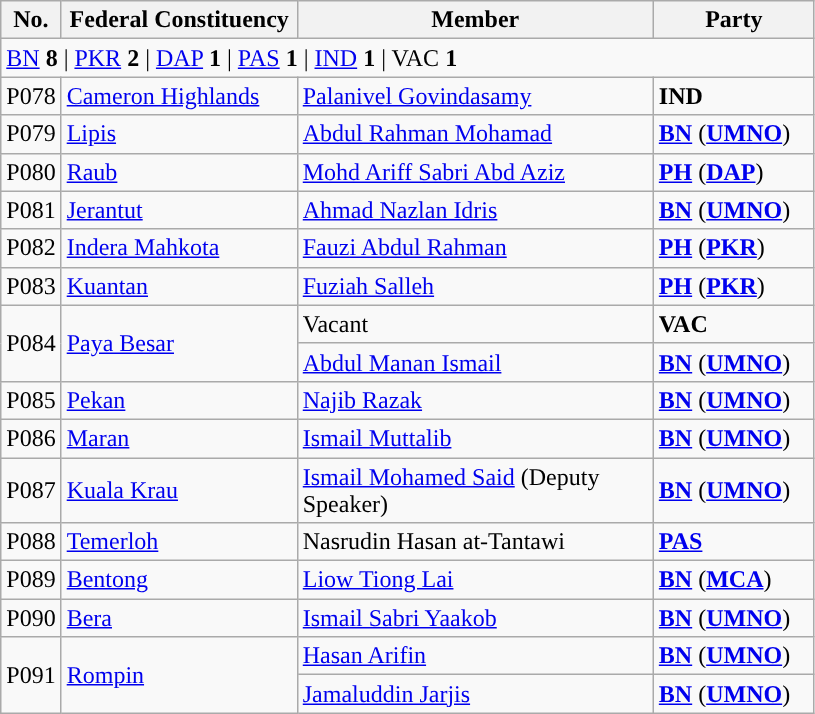<table class ="wikitable sortable">
<tr>
<th style="width:30px;">No.</th>
<th style="width:150px;">Federal Constituency</th>
<th style="width:230px;">Member</th>
<th style="width:100px;">Party</th>
</tr>
<tr>
<td colspan="4"><a href='#'>BN</a> <strong>8</strong> | <a href='#'>PKR</a> <strong>2</strong> | <a href='#'>DAP</a> <strong>1</strong> | <a href='#'>PAS</a> <strong>1</strong> | <a href='#'>IND</a> <strong>1</strong> | VAC <strong>1</strong></td>
</tr>
<tr>
<td>P078</td>
<td><a href='#'>Cameron Highlands</a></td>
<td><a href='#'>Palanivel Govindasamy</a></td>
<td><strong>IND</strong></td>
</tr>
<tr>
<td>P079</td>
<td><a href='#'>Lipis</a></td>
<td><a href='#'>Abdul Rahman Mohamad</a></td>
<td><strong><a href='#'>BN</a></strong> (<strong><a href='#'>UMNO</a></strong>)</td>
</tr>
<tr>
<td>P080</td>
<td><a href='#'>Raub</a></td>
<td><a href='#'>Mohd Ariff Sabri Abd Aziz</a></td>
<td><strong><a href='#'>PH</a></strong> (<strong><a href='#'>DAP</a></strong>)</td>
</tr>
<tr>
<td>P081</td>
<td><a href='#'>Jerantut</a></td>
<td><a href='#'>Ahmad Nazlan Idris</a></td>
<td><strong><a href='#'>BN</a></strong> (<strong><a href='#'>UMNO</a></strong>)</td>
</tr>
<tr>
<td>P082</td>
<td><a href='#'>Indera Mahkota</a></td>
<td><a href='#'>Fauzi Abdul Rahman</a></td>
<td><strong><a href='#'>PH</a></strong> (<strong><a href='#'>PKR</a></strong>)</td>
</tr>
<tr>
<td>P083</td>
<td><a href='#'>Kuantan</a></td>
<td><a href='#'>Fuziah Salleh</a></td>
<td><strong><a href='#'>PH</a></strong> (<strong><a href='#'>PKR</a></strong>)</td>
</tr>
<tr>
<td rowspan="2">P084</td>
<td rowspan="2"><a href='#'>Paya Besar</a></td>
<td>Vacant </td>
<td><strong>VAC</strong></td>
</tr>
<tr>
<td><a href='#'>Abdul Manan Ismail</a>  </td>
<td><strong><a href='#'>BN</a></strong> (<strong><a href='#'>UMNO</a></strong>)</td>
</tr>
<tr>
<td>P085</td>
<td><a href='#'>Pekan</a></td>
<td><a href='#'>Najib Razak</a></td>
<td><strong><a href='#'>BN</a></strong> (<strong><a href='#'>UMNO</a></strong>)</td>
</tr>
<tr>
<td>P086</td>
<td><a href='#'>Maran</a></td>
<td><a href='#'>Ismail Muttalib</a></td>
<td><strong><a href='#'>BN</a></strong> (<strong><a href='#'>UMNO</a></strong>)</td>
</tr>
<tr>
<td>P087</td>
<td><a href='#'>Kuala Krau</a></td>
<td><a href='#'>Ismail Mohamed Said</a> (Deputy Speaker)</td>
<td><strong><a href='#'>BN</a></strong> (<strong><a href='#'>UMNO</a></strong>)</td>
</tr>
<tr>
<td>P088</td>
<td><a href='#'>Temerloh</a></td>
<td>Nasrudin Hasan at-Tantawi</td>
<td><strong><a href='#'>PAS</a></strong></td>
</tr>
<tr>
<td>P089</td>
<td><a href='#'>Bentong</a></td>
<td><a href='#'>Liow Tiong Lai</a></td>
<td><strong><a href='#'>BN</a></strong> (<strong><a href='#'>MCA</a></strong>)</td>
</tr>
<tr>
<td>P090</td>
<td><a href='#'>Bera</a></td>
<td><a href='#'>Ismail Sabri Yaakob</a></td>
<td><strong><a href='#'>BN</a></strong> (<strong><a href='#'>UMNO</a></strong>)</td>
</tr>
<tr>
<td rowspan=2>P091</td>
<td rowspan=2><a href='#'>Rompin</a></td>
<td><a href='#'>Hasan Arifin</a> </td>
<td><strong><a href='#'>BN</a></strong> (<strong><a href='#'>UMNO</a></strong>)</td>
</tr>
<tr>
<td><a href='#'>Jamaluddin Jarjis</a> </td>
<td><strong><a href='#'>BN</a></strong> (<strong><a href='#'>UMNO</a></strong>)</td>
</tr>
</table>
